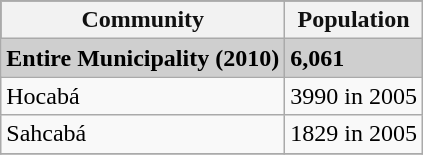<table class="wikitable">
<tr style="background:#111111; color:#111111;">
<th><strong>Community</strong></th>
<th><strong>Population</strong></th>
</tr>
<tr style="background:#CFCFCF;">
<td><strong>Entire Municipality (2010)</strong></td>
<td><strong>6,061</strong></td>
</tr>
<tr>
<td>Hocabá</td>
<td>3990 in 2005</td>
</tr>
<tr>
<td>Sahcabá</td>
<td>1829 in 2005</td>
</tr>
<tr>
</tr>
</table>
